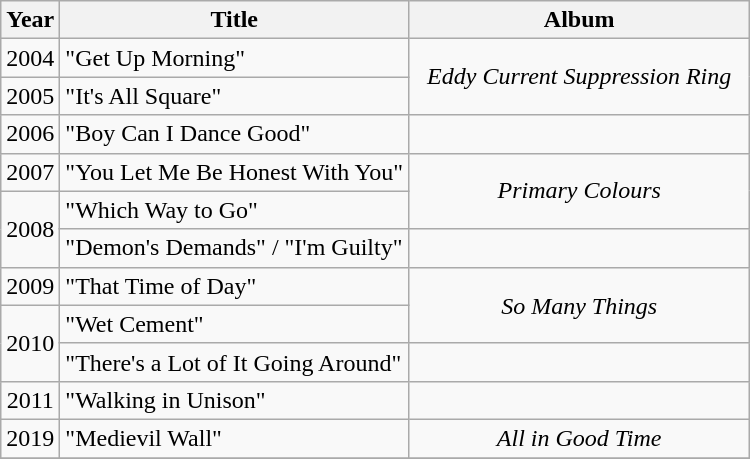<table class="wikitable" style="text-align:center;">
<tr>
<th scope="col">Year</th>
<th scope="col">Title</th>
<th scope="col" width="220">Album</th>
</tr>
<tr>
<td>2004</td>
<td align="left">"Get Up Morning"</td>
<td rowspan="2"><em>Eddy Current Suppression Ring</em></td>
</tr>
<tr>
<td>2005</td>
<td align="left">"It's All Square"</td>
</tr>
<tr>
<td>2006</td>
<td align="left">"Boy Can I Dance Good"</td>
<td></td>
</tr>
<tr>
<td>2007</td>
<td align="left">"You Let Me Be Honest With You"</td>
<td rowspan="2"><em>Primary Colours</em></td>
</tr>
<tr>
<td rowspan="2">2008</td>
<td align="left">"Which Way to Go"</td>
</tr>
<tr>
<td align="left">"Demon's Demands" / "I'm Guilty"</td>
<td></td>
</tr>
<tr>
<td>2009</td>
<td align="left">"That Time of Day"</td>
<td rowspan="2"><em>So Many Things</em></td>
</tr>
<tr>
<td rowspan="2">2010</td>
<td align="left">"Wet Cement"</td>
</tr>
<tr>
<td align="left">"There's a Lot of It Going Around"</td>
<td></td>
</tr>
<tr>
<td>2011</td>
<td align="left">"Walking in Unison"</td>
<td></td>
</tr>
<tr>
<td>2019</td>
<td align="left">"Medievil Wall"</td>
<td><em>All in Good Time</em></td>
</tr>
<tr>
</tr>
</table>
